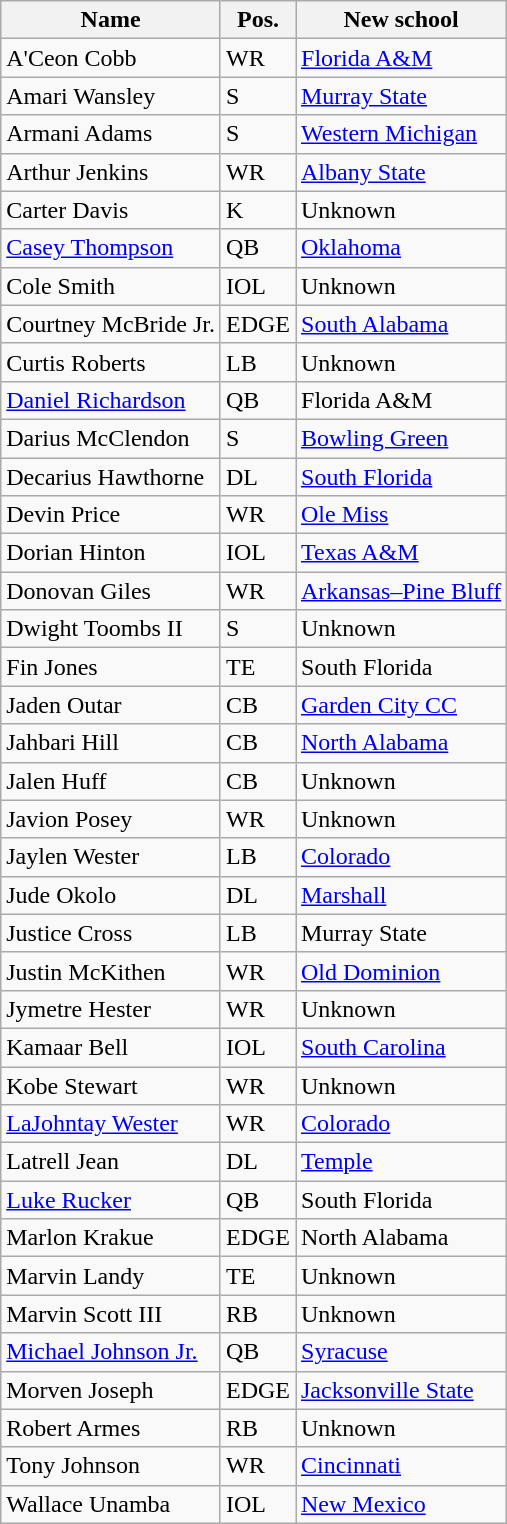<table class="wikitable sortable">
<tr>
<th>Name</th>
<th>Pos.</th>
<th class="unsortable">New school</th>
</tr>
<tr>
<td>A'Ceon Cobb</td>
<td>WR</td>
<td><a href='#'>Florida A&M</a></td>
</tr>
<tr>
<td>Amari Wansley</td>
<td>S</td>
<td><a href='#'>Murray State</a></td>
</tr>
<tr>
<td>Armani Adams</td>
<td>S</td>
<td><a href='#'>Western Michigan</a></td>
</tr>
<tr>
<td>Arthur Jenkins</td>
<td>WR</td>
<td><a href='#'>Albany State</a></td>
</tr>
<tr>
<td>Carter Davis</td>
<td>K</td>
<td>Unknown</td>
</tr>
<tr>
<td><a href='#'>Casey Thompson</a></td>
<td>QB</td>
<td><a href='#'>Oklahoma</a></td>
</tr>
<tr>
<td>Cole Smith</td>
<td>IOL</td>
<td>Unknown</td>
</tr>
<tr>
<td>Courtney McBride Jr.</td>
<td>EDGE</td>
<td><a href='#'>South Alabama</a></td>
</tr>
<tr>
<td>Curtis Roberts</td>
<td>LB</td>
<td>Unknown</td>
</tr>
<tr>
<td><a href='#'>Daniel Richardson</a></td>
<td>QB</td>
<td>Florida A&M</td>
</tr>
<tr>
<td>Darius McClendon</td>
<td>S</td>
<td><a href='#'>Bowling Green</a></td>
</tr>
<tr>
<td>Decarius Hawthorne</td>
<td>DL</td>
<td><a href='#'>South Florida</a></td>
</tr>
<tr>
<td>Devin Price</td>
<td>WR</td>
<td><a href='#'>Ole Miss</a></td>
</tr>
<tr>
<td>Dorian Hinton</td>
<td>IOL</td>
<td><a href='#'>Texas A&M</a></td>
</tr>
<tr>
<td>Donovan Giles</td>
<td>WR</td>
<td><a href='#'>Arkansas–Pine Bluff</a></td>
</tr>
<tr>
<td>Dwight Toombs II</td>
<td>S</td>
<td>Unknown</td>
</tr>
<tr>
<td>Fin Jones</td>
<td>TE</td>
<td>South Florida</td>
</tr>
<tr>
<td>Jaden Outar</td>
<td>CB</td>
<td><a href='#'>Garden City CC</a></td>
</tr>
<tr>
<td>Jahbari Hill</td>
<td>CB</td>
<td><a href='#'>North Alabama</a></td>
</tr>
<tr>
<td>Jalen Huff</td>
<td>CB</td>
<td>Unknown</td>
</tr>
<tr>
<td>Javion Posey</td>
<td>WR</td>
<td>Unknown</td>
</tr>
<tr>
<td>Jaylen Wester</td>
<td>LB</td>
<td><a href='#'>Colorado</a></td>
</tr>
<tr>
<td>Jude Okolo</td>
<td>DL</td>
<td><a href='#'>Marshall</a></td>
</tr>
<tr>
<td>Justice Cross</td>
<td>LB</td>
<td>Murray State</td>
</tr>
<tr>
<td>Justin McKithen</td>
<td>WR</td>
<td><a href='#'>Old Dominion</a></td>
</tr>
<tr>
<td>Jymetre Hester</td>
<td>WR</td>
<td>Unknown</td>
</tr>
<tr>
<td>Kamaar Bell</td>
<td>IOL</td>
<td><a href='#'>South Carolina</a></td>
</tr>
<tr>
<td>Kobe Stewart</td>
<td>WR</td>
<td>Unknown</td>
</tr>
<tr>
<td><a href='#'>LaJohntay Wester</a></td>
<td>WR</td>
<td><a href='#'>Colorado</a></td>
</tr>
<tr>
<td>Latrell Jean</td>
<td>DL</td>
<td><a href='#'>Temple</a></td>
</tr>
<tr>
<td><a href='#'>Luke Rucker</a></td>
<td>QB</td>
<td>South Florida</td>
</tr>
<tr>
<td>Marlon Krakue</td>
<td>EDGE</td>
<td>North Alabama</td>
</tr>
<tr>
<td>Marvin Landy</td>
<td>TE</td>
<td>Unknown</td>
</tr>
<tr>
<td>Marvin Scott III</td>
<td>RB</td>
<td>Unknown</td>
</tr>
<tr>
<td><a href='#'>Michael Johnson Jr.</a></td>
<td>QB</td>
<td><a href='#'>Syracuse</a></td>
</tr>
<tr>
<td>Morven Joseph</td>
<td>EDGE</td>
<td><a href='#'>Jacksonville State</a></td>
</tr>
<tr>
<td>Robert Armes</td>
<td>RB</td>
<td>Unknown</td>
</tr>
<tr>
<td>Tony Johnson</td>
<td>WR</td>
<td><a href='#'>Cincinnati</a></td>
</tr>
<tr>
<td>Wallace Unamba</td>
<td>IOL</td>
<td><a href='#'>New Mexico</a></td>
</tr>
</table>
